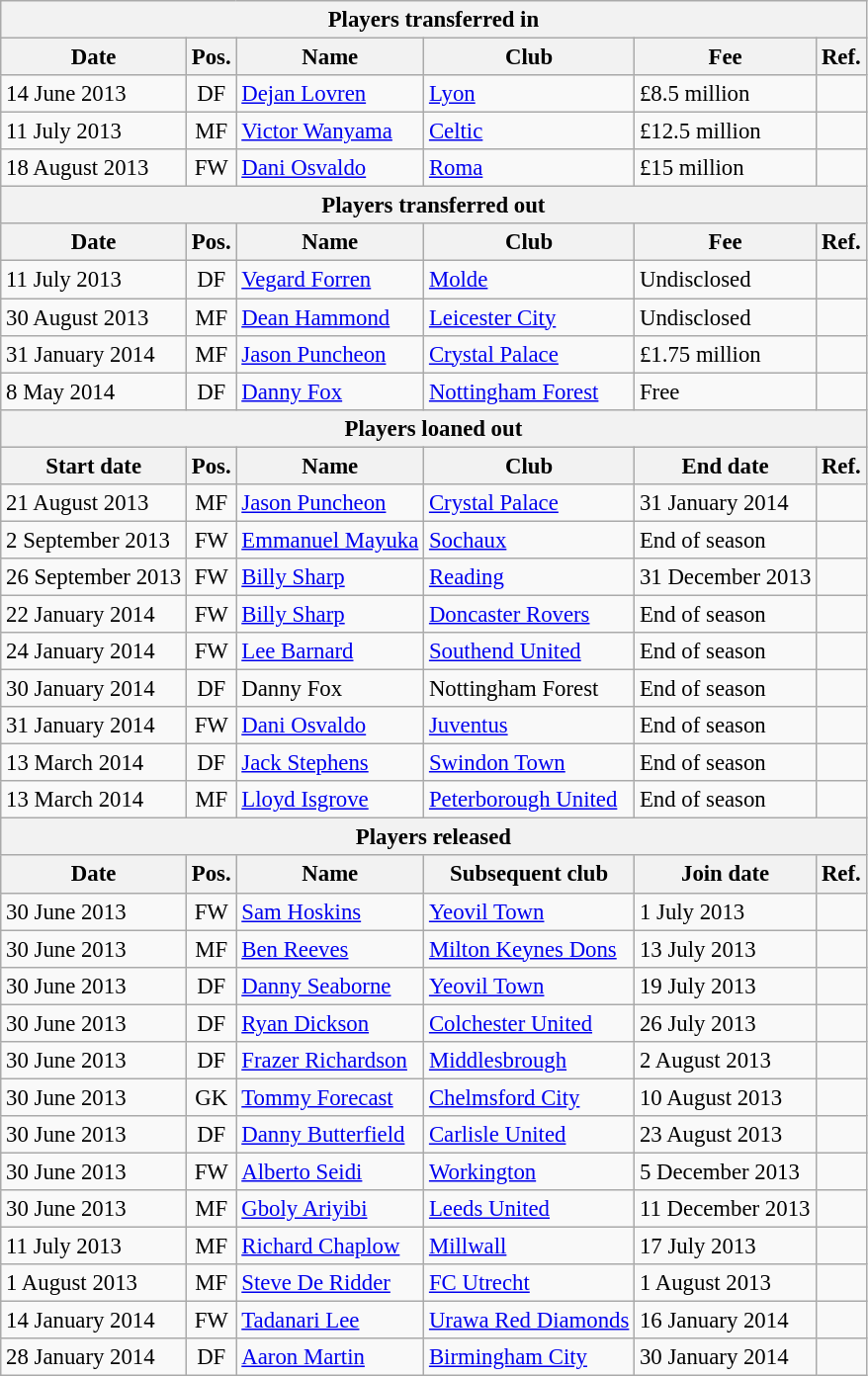<table class="wikitable" style="font-size:95%;">
<tr>
<th colspan="6">Players transferred in</th>
</tr>
<tr>
<th>Date</th>
<th>Pos.</th>
<th>Name</th>
<th>Club</th>
<th>Fee</th>
<th>Ref.</th>
</tr>
<tr>
<td>14 June 2013</td>
<td align="center">DF</td>
<td> <a href='#'>Dejan Lovren</a></td>
<td> <a href='#'>Lyon</a></td>
<td>£8.5 million</td>
<td align="center"></td>
</tr>
<tr>
<td>11 July 2013</td>
<td align="center">MF</td>
<td> <a href='#'>Victor Wanyama</a></td>
<td> <a href='#'>Celtic</a></td>
<td>£12.5 million</td>
<td align="center"></td>
</tr>
<tr>
<td>18 August 2013</td>
<td align="center">FW</td>
<td> <a href='#'>Dani Osvaldo</a></td>
<td> <a href='#'>Roma</a></td>
<td>£15 million</td>
<td align="center"></td>
</tr>
<tr>
<th colspan="6">Players transferred out</th>
</tr>
<tr>
<th>Date</th>
<th>Pos.</th>
<th>Name</th>
<th>Club</th>
<th>Fee</th>
<th>Ref.</th>
</tr>
<tr>
<td>11 July 2013</td>
<td align="center">DF</td>
<td> <a href='#'>Vegard Forren</a></td>
<td> <a href='#'>Molde</a></td>
<td>Undisclosed</td>
<td align="center"></td>
</tr>
<tr>
<td>30 August 2013</td>
<td align="center">MF</td>
<td> <a href='#'>Dean Hammond</a></td>
<td> <a href='#'>Leicester City</a></td>
<td>Undisclosed</td>
<td align="center"></td>
</tr>
<tr>
<td>31 January 2014</td>
<td align="center">MF</td>
<td> <a href='#'>Jason Puncheon</a></td>
<td> <a href='#'>Crystal Palace</a></td>
<td>£1.75 million</td>
<td align="center"></td>
</tr>
<tr>
<td>8 May 2014</td>
<td align="center">DF</td>
<td> <a href='#'>Danny Fox</a></td>
<td> <a href='#'>Nottingham Forest</a></td>
<td>Free</td>
<td align="center"></td>
</tr>
<tr>
<th colspan="6">Players loaned out</th>
</tr>
<tr>
<th>Start date</th>
<th>Pos.</th>
<th>Name</th>
<th>Club</th>
<th>End date</th>
<th>Ref.</th>
</tr>
<tr>
<td>21 August 2013</td>
<td align="center">MF</td>
<td> <a href='#'>Jason Puncheon</a></td>
<td> <a href='#'>Crystal Palace</a></td>
<td>31 January 2014</td>
<td align="center"></td>
</tr>
<tr>
<td>2 September 2013</td>
<td align="center">FW</td>
<td> <a href='#'>Emmanuel Mayuka</a></td>
<td> <a href='#'>Sochaux</a></td>
<td>End of season</td>
<td align="center"></td>
</tr>
<tr>
<td>26 September 2013</td>
<td align="center">FW</td>
<td> <a href='#'>Billy Sharp</a></td>
<td> <a href='#'>Reading</a></td>
<td>31 December 2013</td>
<td align="center"></td>
</tr>
<tr>
<td>22 January 2014</td>
<td align="center">FW</td>
<td> <a href='#'>Billy Sharp</a></td>
<td> <a href='#'>Doncaster Rovers</a></td>
<td>End of season</td>
<td align="center"></td>
</tr>
<tr>
<td>24 January 2014</td>
<td align="center">FW</td>
<td> <a href='#'>Lee Barnard</a></td>
<td> <a href='#'>Southend United</a></td>
<td>End of season</td>
<td align="center"></td>
</tr>
<tr>
<td>30 January 2014</td>
<td align="center">DF</td>
<td> Danny Fox</td>
<td> Nottingham Forest</td>
<td>End of season</td>
<td align="center"></td>
</tr>
<tr>
<td>31 January 2014</td>
<td align="center">FW</td>
<td> <a href='#'>Dani Osvaldo</a></td>
<td> <a href='#'>Juventus</a></td>
<td>End of season</td>
<td align="center"></td>
</tr>
<tr>
<td>13 March 2014</td>
<td align="center">DF</td>
<td> <a href='#'>Jack Stephens</a></td>
<td> <a href='#'>Swindon Town</a></td>
<td>End of season</td>
<td align="center"></td>
</tr>
<tr>
<td>13 March 2014</td>
<td align="center">MF</td>
<td> <a href='#'>Lloyd Isgrove</a></td>
<td> <a href='#'>Peterborough United</a></td>
<td>End of season</td>
<td align="center"></td>
</tr>
<tr>
<th colspan="6">Players released</th>
</tr>
<tr>
<th>Date</th>
<th>Pos.</th>
<th>Name</th>
<th>Subsequent club</th>
<th>Join date</th>
<th>Ref.</th>
</tr>
<tr>
<td>30 June 2013</td>
<td align="center">FW</td>
<td> <a href='#'>Sam Hoskins</a></td>
<td> <a href='#'>Yeovil Town</a></td>
<td>1 July 2013</td>
<td align="center"></td>
</tr>
<tr>
<td>30 June 2013</td>
<td align="center">MF</td>
<td> <a href='#'>Ben Reeves</a></td>
<td> <a href='#'>Milton Keynes Dons</a></td>
<td>13 July 2013</td>
<td align="center"></td>
</tr>
<tr>
<td>30 June 2013</td>
<td align="center">DF</td>
<td> <a href='#'>Danny Seaborne</a></td>
<td> <a href='#'>Yeovil Town</a></td>
<td>19 July 2013</td>
<td align="center"></td>
</tr>
<tr>
<td>30 June 2013</td>
<td align="center">DF</td>
<td> <a href='#'>Ryan Dickson</a></td>
<td> <a href='#'>Colchester United</a></td>
<td>26 July 2013</td>
<td align="center"></td>
</tr>
<tr>
<td>30 June 2013</td>
<td align="center">DF</td>
<td> <a href='#'>Frazer Richardson</a></td>
<td> <a href='#'>Middlesbrough</a></td>
<td>2 August 2013</td>
<td align="center"></td>
</tr>
<tr>
<td>30 June 2013</td>
<td align="center">GK</td>
<td> <a href='#'>Tommy Forecast</a></td>
<td> <a href='#'>Chelmsford City</a></td>
<td>10 August 2013</td>
<td align="center"></td>
</tr>
<tr>
<td>30 June 2013</td>
<td align="center">DF</td>
<td> <a href='#'>Danny Butterfield</a></td>
<td> <a href='#'>Carlisle United</a></td>
<td>23 August 2013</td>
<td align="center"></td>
</tr>
<tr>
<td>30 June 2013</td>
<td align="center">FW</td>
<td> <a href='#'>Alberto Seidi</a></td>
<td> <a href='#'>Workington</a></td>
<td>5 December 2013</td>
<td align="center"></td>
</tr>
<tr>
<td>30 June 2013</td>
<td align="center">MF</td>
<td> <a href='#'>Gboly Ariyibi</a></td>
<td> <a href='#'>Leeds United</a></td>
<td>11 December 2013</td>
<td align="centre"></td>
</tr>
<tr>
<td>11 July 2013</td>
<td align="center">MF</td>
<td> <a href='#'>Richard Chaplow</a></td>
<td> <a href='#'>Millwall</a></td>
<td>17 July 2013</td>
<td align="center"></td>
</tr>
<tr>
<td>1 August 2013</td>
<td align="center">MF</td>
<td> <a href='#'>Steve De Ridder</a></td>
<td> <a href='#'>FC Utrecht</a></td>
<td>1 August 2013</td>
<td align="center"></td>
</tr>
<tr>
<td>14 January 2014</td>
<td align="center">FW</td>
<td> <a href='#'>Tadanari Lee</a></td>
<td> <a href='#'>Urawa Red Diamonds</a></td>
<td>16 January 2014</td>
<td align="center"></td>
</tr>
<tr>
<td>28 January 2014</td>
<td align="center">DF</td>
<td> <a href='#'>Aaron Martin</a></td>
<td> <a href='#'>Birmingham City</a></td>
<td>30 January 2014</td>
<td align="center"></td>
</tr>
</table>
